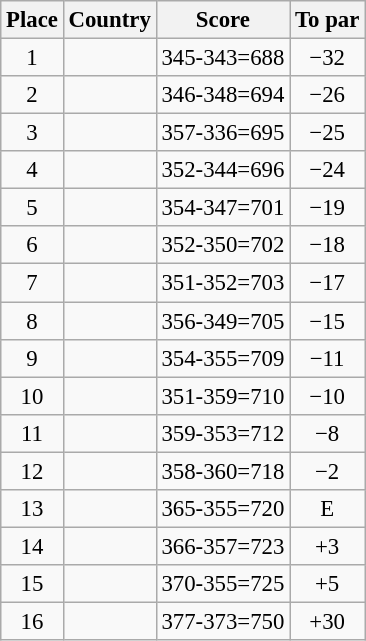<table class="wikitable" style="font-size:95%;">
<tr>
<th>Place</th>
<th>Country</th>
<th>Score</th>
<th>To par</th>
</tr>
<tr>
<td align=center>1</td>
<td></td>
<td>345-343=688</td>
<td align=center>−32</td>
</tr>
<tr>
<td align=center>2</td>
<td></td>
<td>346-348=694</td>
<td align=center>−26</td>
</tr>
<tr>
<td align=center>3</td>
<td></td>
<td>357-336=695</td>
<td align=center>−25</td>
</tr>
<tr>
<td align=center>4</td>
<td></td>
<td>352-344=696</td>
<td align=center>−24</td>
</tr>
<tr>
<td align=center>5</td>
<td></td>
<td>354-347=701</td>
<td align=center>−19</td>
</tr>
<tr>
<td align=center>6</td>
<td></td>
<td>352-350=702</td>
<td align=center>−18</td>
</tr>
<tr>
<td align=center>7</td>
<td></td>
<td>351-352=703</td>
<td align=center>−17</td>
</tr>
<tr>
<td align=center>8</td>
<td></td>
<td>356-349=705</td>
<td align=center>−15</td>
</tr>
<tr>
<td align=center>9</td>
<td></td>
<td>354-355=709</td>
<td align=center>−11</td>
</tr>
<tr>
<td align=center>10</td>
<td></td>
<td>351-359=710</td>
<td align=center>−10</td>
</tr>
<tr>
<td align=center>11</td>
<td></td>
<td>359-353=712</td>
<td align=center>−8</td>
</tr>
<tr>
<td align=center>12</td>
<td></td>
<td>358-360=718</td>
<td align=center>−2</td>
</tr>
<tr>
<td align=center>13</td>
<td></td>
<td>365-355=720</td>
<td align=center>E</td>
</tr>
<tr>
<td align=center>14</td>
<td></td>
<td>366-357=723</td>
<td align=center>+3</td>
</tr>
<tr>
<td align=center>15</td>
<td></td>
<td>370-355=725</td>
<td align=center>+5</td>
</tr>
<tr>
<td align=center>16</td>
<td></td>
<td>377-373=750</td>
<td align=center>+30</td>
</tr>
</table>
